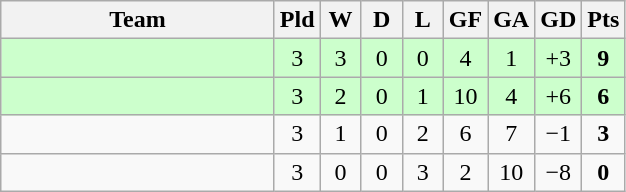<table class="wikitable" style="text-align: center;">
<tr>
<th width=175>Team</th>
<th width=20>Pld</th>
<th width=20>W</th>
<th width=20>D</th>
<th width=20>L</th>
<th width=20>GF</th>
<th width=20>GA</th>
<th width=20>GD</th>
<th width=20>Pts</th>
</tr>
<tr bgcolor=ccffcc>
<td style="text-align:left;"></td>
<td>3</td>
<td>3</td>
<td>0</td>
<td>0</td>
<td>4</td>
<td>1</td>
<td>+3</td>
<td><strong>9</strong></td>
</tr>
<tr bgcolor=ccffcc>
<td style="text-align:left;"></td>
<td>3</td>
<td>2</td>
<td>0</td>
<td>1</td>
<td>10</td>
<td>4</td>
<td>+6</td>
<td><strong>6</strong></td>
</tr>
<tr>
<td style="text-align:left;"></td>
<td>3</td>
<td>1</td>
<td>0</td>
<td>2</td>
<td>6</td>
<td>7</td>
<td>−1</td>
<td><strong>3</strong></td>
</tr>
<tr>
<td style="text-align:left;"></td>
<td>3</td>
<td>0</td>
<td>0</td>
<td>3</td>
<td>2</td>
<td>10</td>
<td>−8</td>
<td><strong>0</strong></td>
</tr>
</table>
